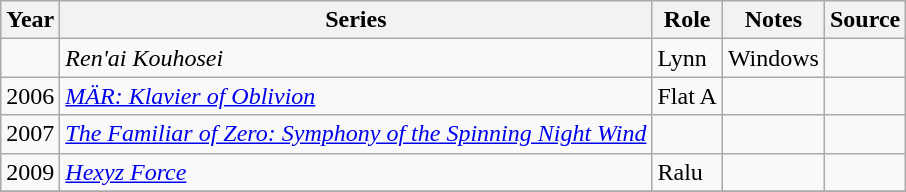<table class="wikitable sortable plainrowheaders">
<tr>
<th>Year</th>
<th>Series</th>
<th>Role</th>
<th class="unsortable">Notes</th>
<th class="unsortable">Source</th>
</tr>
<tr>
<td></td>
<td><em>Ren'ai Kouhosei</em></td>
<td>Lynn</td>
<td>Windows</td>
<td></td>
</tr>
<tr>
<td>2006</td>
<td><em><a href='#'>MÄR: Klavier of Oblivion</a></em></td>
<td>Flat A</td>
<td></td>
<td></td>
</tr>
<tr>
<td>2007</td>
<td><em><a href='#'>The Familiar of Zero: Symphony of the Spinning Night Wind</a></em></td>
<td></td>
<td></td>
<td></td>
</tr>
<tr>
<td>2009</td>
<td><em><a href='#'>Hexyz Force</a></em></td>
<td>Ralu</td>
<td></td>
<td></td>
</tr>
<tr>
</tr>
</table>
